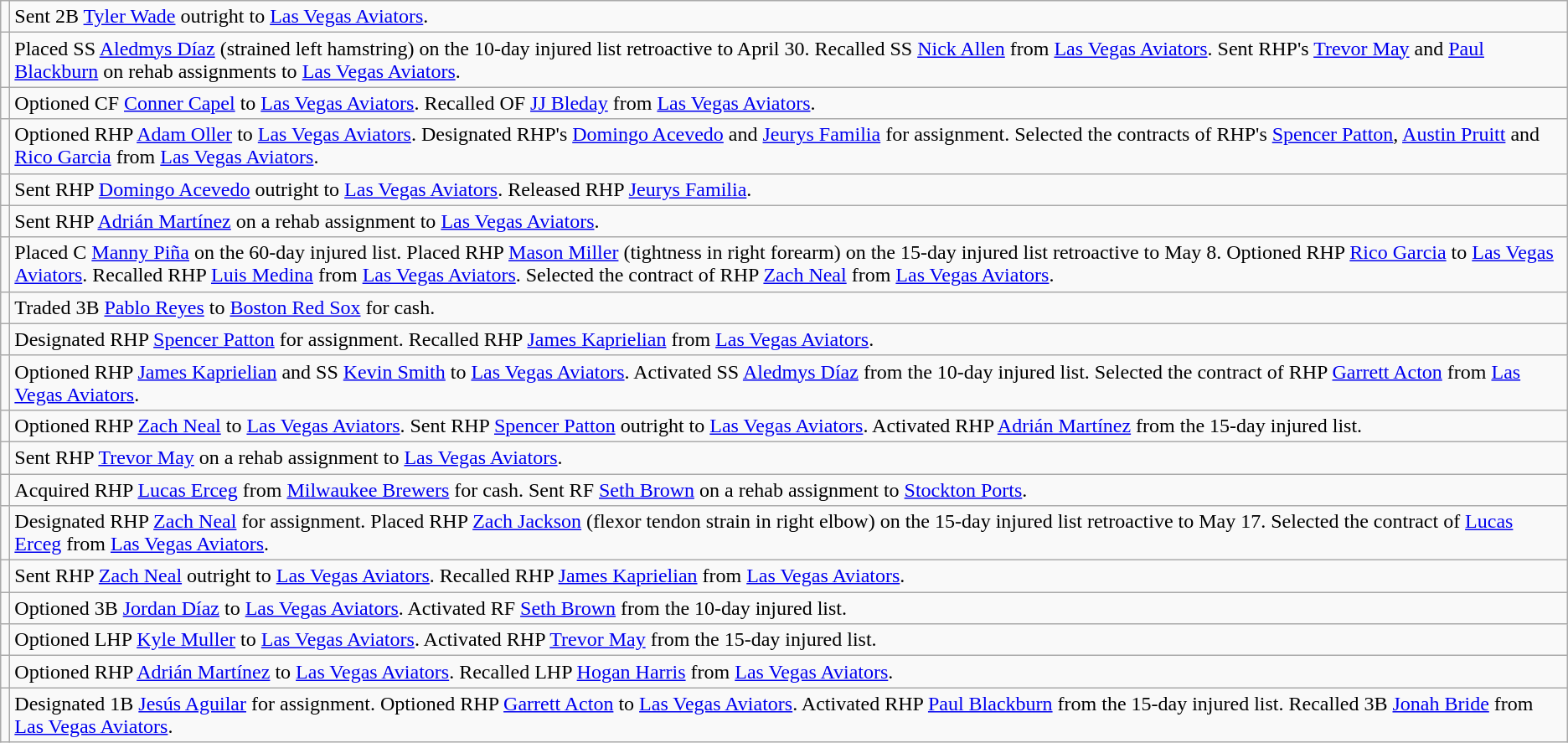<table class="wikitable">
<tr>
<td></td>
<td>Sent 2B <a href='#'>Tyler Wade</a> outright to <a href='#'>Las Vegas Aviators</a>.</td>
</tr>
<tr>
<td></td>
<td>Placed SS <a href='#'>Aledmys Díaz</a> (strained left hamstring) on the 10-day injured list retroactive to April 30. Recalled SS <a href='#'>Nick Allen</a> from <a href='#'>Las Vegas Aviators</a>. Sent RHP's <a href='#'>Trevor May</a> and <a href='#'>Paul Blackburn</a> on rehab assignments to <a href='#'>Las Vegas Aviators</a>.</td>
</tr>
<tr>
<td></td>
<td>Optioned CF <a href='#'>Conner Capel</a> to <a href='#'>Las Vegas Aviators</a>. Recalled OF <a href='#'>JJ Bleday</a> from <a href='#'>Las Vegas Aviators</a>.</td>
</tr>
<tr>
<td></td>
<td>Optioned RHP <a href='#'>Adam Oller</a> to <a href='#'>Las Vegas Aviators</a>. Designated RHP's <a href='#'>Domingo Acevedo</a> and <a href='#'>Jeurys Familia</a> for assignment. Selected the contracts of RHP's <a href='#'>Spencer Patton</a>, <a href='#'>Austin Pruitt</a> and <a href='#'>Rico Garcia</a> from <a href='#'>Las Vegas Aviators</a>.</td>
</tr>
<tr>
<td></td>
<td>Sent RHP <a href='#'>Domingo Acevedo</a> outright to <a href='#'>Las Vegas Aviators</a>. Released RHP <a href='#'>Jeurys Familia</a>.</td>
</tr>
<tr>
<td></td>
<td>Sent RHP <a href='#'>Adrián Martínez</a> on a rehab assignment to <a href='#'>Las Vegas Aviators</a>.</td>
</tr>
<tr>
<td></td>
<td>Placed C <a href='#'>Manny Piña</a> on the 60-day injured list. Placed RHP <a href='#'>Mason Miller</a> (tightness in right forearm) on the 15-day injured list retroactive to May 8. Optioned RHP <a href='#'>Rico Garcia</a> to <a href='#'>Las Vegas Aviators</a>. Recalled RHP <a href='#'>Luis Medina</a> from <a href='#'>Las Vegas Aviators</a>. Selected the contract of RHP <a href='#'>Zach Neal</a> from <a href='#'>Las Vegas Aviators</a>.</td>
</tr>
<tr>
<td></td>
<td>Traded 3B <a href='#'>Pablo Reyes</a> to <a href='#'>Boston Red Sox</a> for cash.</td>
</tr>
<tr>
<td></td>
<td>Designated RHP <a href='#'>Spencer Patton</a> for assignment. Recalled RHP <a href='#'>James Kaprielian</a> from <a href='#'>Las Vegas Aviators</a>.</td>
</tr>
<tr>
<td></td>
<td>Optioned RHP <a href='#'>James Kaprielian</a> and SS <a href='#'>Kevin Smith</a> to <a href='#'>Las Vegas Aviators</a>. Activated SS <a href='#'>Aledmys Díaz</a> from the 10-day injured list. Selected the contract of RHP <a href='#'>Garrett Acton</a> from <a href='#'>Las Vegas Aviators</a>.</td>
</tr>
<tr>
<td></td>
<td>Optioned RHP <a href='#'>Zach Neal</a> to <a href='#'>Las Vegas Aviators</a>. Sent RHP <a href='#'>Spencer Patton</a> outright to <a href='#'>Las Vegas Aviators</a>. Activated RHP <a href='#'>Adrián Martínez</a> from the 15-day injured list.</td>
</tr>
<tr>
<td></td>
<td>Sent RHP <a href='#'>Trevor May</a> on a rehab assignment to <a href='#'>Las Vegas Aviators</a>.</td>
</tr>
<tr>
<td></td>
<td>Acquired RHP <a href='#'>Lucas Erceg</a> from <a href='#'>Milwaukee Brewers</a> for cash. Sent RF <a href='#'>Seth Brown</a> on a rehab assignment to <a href='#'>Stockton Ports</a>.</td>
</tr>
<tr>
<td></td>
<td>Designated RHP <a href='#'>Zach Neal</a> for assignment. Placed RHP <a href='#'>Zach Jackson</a> (flexor tendon strain in right elbow) on the 15-day injured list retroactive to May 17. Selected the contract of <a href='#'>Lucas Erceg</a> from <a href='#'>Las Vegas Aviators</a>.</td>
</tr>
<tr>
<td></td>
<td>Sent RHP <a href='#'>Zach Neal</a> outright to <a href='#'>Las Vegas Aviators</a>. Recalled RHP <a href='#'>James Kaprielian</a> from <a href='#'>Las Vegas Aviators</a>.</td>
</tr>
<tr>
<td></td>
<td>Optioned 3B <a href='#'>Jordan Díaz</a> to <a href='#'>Las Vegas Aviators</a>. Activated RF <a href='#'>Seth Brown</a> from the 10-day injured list.</td>
</tr>
<tr>
<td></td>
<td>Optioned LHP <a href='#'>Kyle Muller</a> to <a href='#'>Las Vegas Aviators</a>. Activated RHP <a href='#'>Trevor May</a> from the 15-day injured list.</td>
</tr>
<tr>
<td></td>
<td>Optioned RHP <a href='#'>Adrián Martínez</a> to <a href='#'>Las Vegas Aviators</a>. Recalled LHP <a href='#'>Hogan Harris</a> from <a href='#'>Las Vegas Aviators</a>.</td>
</tr>
<tr>
<td></td>
<td>Designated 1B <a href='#'>Jesús Aguilar</a> for assignment. Optioned RHP <a href='#'>Garrett Acton</a> to <a href='#'>Las Vegas Aviators</a>. Activated RHP <a href='#'>Paul Blackburn</a> from the 15-day injured list. Recalled 3B <a href='#'>Jonah Bride</a> from <a href='#'>Las Vegas Aviators</a>.</td>
</tr>
</table>
